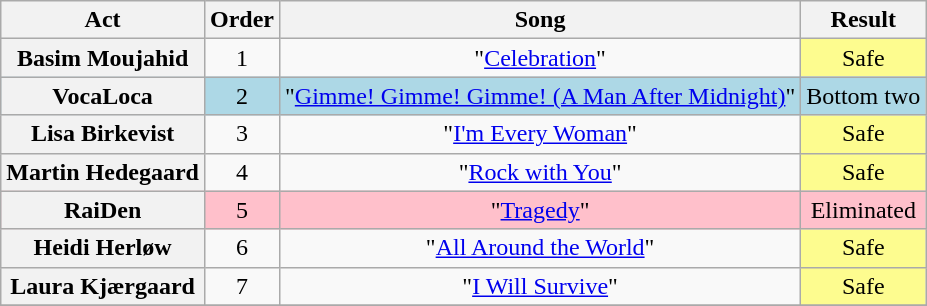<table class="wikitable plainrowheaders" style="text-align:center;">
<tr>
<th scope="col">Act</th>
<th scope="col">Order</th>
<th scope="col">Song</th>
<th scope="col">Result</th>
</tr>
<tr>
<th scope="row">Basim Moujahid</th>
<td>1</td>
<td>"<a href='#'>Celebration</a>"</td>
<td style="background:#fdfc8f;">Safe</td>
</tr>
<tr style="background:lightblue;">
<th scope="row">VocaLoca</th>
<td>2</td>
<td>"<a href='#'>Gimme! Gimme! Gimme! (A Man After Midnight)</a>"</td>
<td>Bottom two</td>
</tr>
<tr>
<th scope="row">Lisa Birkevist</th>
<td>3</td>
<td>"<a href='#'>I'm Every Woman</a>"</td>
<td style="background:#fdfc8f;">Safe</td>
</tr>
<tr>
<th scope="row">Martin Hedegaard</th>
<td>4</td>
<td>"<a href='#'>Rock with You</a>"</td>
<td style="background:#fdfc8f;">Safe</td>
</tr>
<tr style="background:pink;">
<th scope="row">RaiDen</th>
<td>5</td>
<td>"<a href='#'>Tragedy</a>"</td>
<td>Eliminated</td>
</tr>
<tr>
<th scope="row">Heidi Herløw</th>
<td>6</td>
<td>"<a href='#'>All Around the World</a>"</td>
<td style="background:#fdfc8f;">Safe</td>
</tr>
<tr>
<th scope="row">Laura Kjærgaard</th>
<td>7</td>
<td>"<a href='#'>I Will Survive</a>"</td>
<td style="background:#fdfc8f;">Safe</td>
</tr>
<tr>
</tr>
</table>
